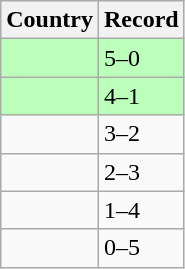<table class="wikitable">
<tr>
<th>Country</th>
<th>Record</th>
</tr>
<tr bgcolor=#bbffbb>
<td><strong></strong></td>
<td>5–0</td>
</tr>
<tr bgcolor=#bbffbb>
<td><strong></strong></td>
<td>4–1</td>
</tr>
<tr>
<td><strong></strong></td>
<td>3–2</td>
</tr>
<tr>
<td><strong></strong></td>
<td>2–3</td>
</tr>
<tr>
<td><strong></strong></td>
<td>1–4</td>
</tr>
<tr>
<td><strong></strong></td>
<td>0–5</td>
</tr>
</table>
